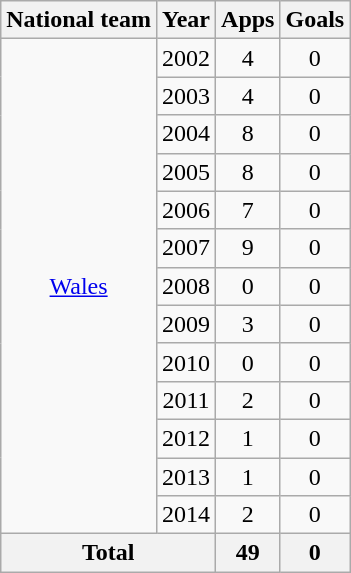<table class="wikitable" style="text-align:center">
<tr>
<th>National team</th>
<th>Year</th>
<th>Apps</th>
<th>Goals</th>
</tr>
<tr>
<td rowspan="13"><a href='#'>Wales</a></td>
<td>2002</td>
<td>4</td>
<td>0</td>
</tr>
<tr>
<td>2003</td>
<td>4</td>
<td>0</td>
</tr>
<tr>
<td>2004</td>
<td>8</td>
<td>0</td>
</tr>
<tr>
<td>2005</td>
<td>8</td>
<td>0</td>
</tr>
<tr>
<td>2006</td>
<td>7</td>
<td>0</td>
</tr>
<tr>
<td>2007</td>
<td>9</td>
<td>0</td>
</tr>
<tr>
<td>2008</td>
<td>0</td>
<td>0</td>
</tr>
<tr>
<td>2009</td>
<td>3</td>
<td>0</td>
</tr>
<tr>
<td>2010</td>
<td>0</td>
<td>0</td>
</tr>
<tr>
<td>2011</td>
<td>2</td>
<td>0</td>
</tr>
<tr>
<td>2012</td>
<td>1</td>
<td>0</td>
</tr>
<tr>
<td>2013</td>
<td>1</td>
<td>0</td>
</tr>
<tr>
<td>2014</td>
<td>2</td>
<td>0</td>
</tr>
<tr>
<th colspan="2">Total</th>
<th>49</th>
<th>0</th>
</tr>
</table>
